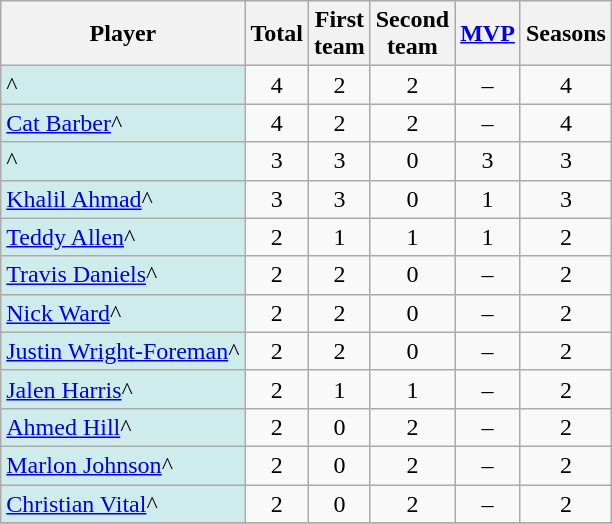<table class="wikitable sortable">
<tr>
<th>Player</th>
<th>Total</th>
<th>First <br> team</th>
<th>Second <br> team</th>
<th><a href='#'>MVP</a></th>
<th>Seasons</th>
</tr>
<tr>
<td bgcolor="#CFECEC">^</td>
<td align="center">4</td>
<td align="center">2</td>
<td align="center">2</td>
<td align="center">–</td>
<td align="center">4</td>
</tr>
<tr>
<td bgcolor="#CFECEC"><a href='#'>Cat Barber</a>^</td>
<td align="center">4</td>
<td align="center">2</td>
<td align="center">2</td>
<td align="center">–</td>
<td align="center">4</td>
</tr>
<tr>
<td bgcolor="#CFECEC">^</td>
<td align="center">3</td>
<td align="center">3</td>
<td align="center">0</td>
<td align="center">3</td>
<td align="center">3</td>
</tr>
<tr>
<td bgcolor="#CFECEC"><a href='#'>Khalil Ahmad</a>^</td>
<td align="center">3</td>
<td align="center">3</td>
<td align="center">0</td>
<td align="center">1</td>
<td align="center">3</td>
</tr>
<tr>
<td bgcolor="#CFECEC"><a href='#'>Teddy Allen</a>^</td>
<td align="center">2</td>
<td align="center">1</td>
<td align="center">1</td>
<td align="center">1</td>
<td align="center">2</td>
</tr>
<tr>
<td bgcolor="#CFECEC"><a href='#'>Travis Daniels</a>^</td>
<td align="center">2</td>
<td align="center">2</td>
<td align="center">0</td>
<td align="center">–</td>
<td align="center">2</td>
</tr>
<tr>
<td bgcolor="#CFECEC"><a href='#'>Nick Ward</a>^</td>
<td align="center">2</td>
<td align="center">2</td>
<td align="center">0</td>
<td align="center">–</td>
<td align="center">2</td>
</tr>
<tr>
<td bgcolor="#CFECEC"><a href='#'>Justin Wright-Foreman</a>^</td>
<td align="center">2</td>
<td align="center">2</td>
<td align="center">0</td>
<td align="center">–</td>
<td align="center">2</td>
</tr>
<tr>
<td bgcolor="#CFECEC"><a href='#'>Jalen Harris</a>^</td>
<td align="center">2</td>
<td align="center">1</td>
<td align="center">1</td>
<td align="center">–</td>
<td align="center">2</td>
</tr>
<tr>
<td bgcolor="#CFECEC"><a href='#'>Ahmed Hill</a>^</td>
<td align="center">2</td>
<td align="center">0</td>
<td align="center">2</td>
<td align="center">–</td>
<td align="center">2</td>
</tr>
<tr>
<td bgcolor="#CFECEC"><a href='#'>Marlon Johnson</a>^</td>
<td align="center">2</td>
<td align="center">0</td>
<td align="center">2</td>
<td align="center">–</td>
<td align="center">2</td>
</tr>
<tr>
<td bgcolor="#CFECEC"><a href='#'>Christian Vital</a>^</td>
<td align="center">2</td>
<td align="center">0</td>
<td align="center">2</td>
<td align="center">–</td>
<td align="center">2</td>
</tr>
<tr>
</tr>
</table>
